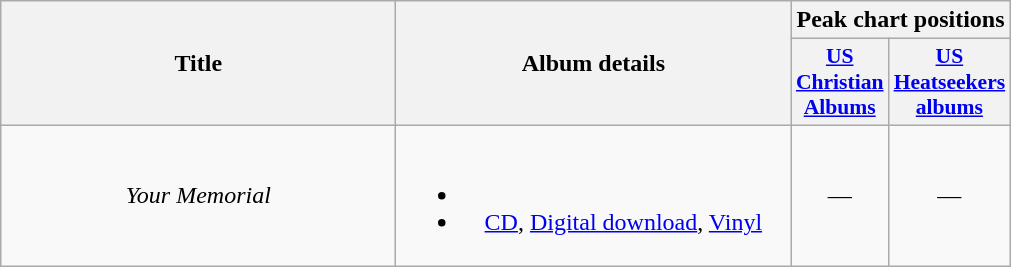<table class="wikitable plainrowheaders" style="text-align:center;">
<tr>
<th scope="col" rowspan="2" style="width:16em;">Title</th>
<th scope="col" rowspan="2" style="width:16em;">Album details</th>
<th scope="col" colspan="2">Peak chart positions</th>
</tr>
<tr>
<th style="width:3em; font-size:90%"><a href='#'>US<br>Christian Albums</a></th>
<th style="width:3em; font-size:90%"><a href='#'>US<br>Heatseekers albums</a></th>
</tr>
<tr>
<td !scope="row"><em>Your Memorial</em></td>
<td><br><ul><li></li><li><a href='#'>CD</a>, <a href='#'>Digital download</a>, <a href='#'>Vinyl</a></li></ul></td>
<td>—</td>
<td>—</td>
</tr>
</table>
